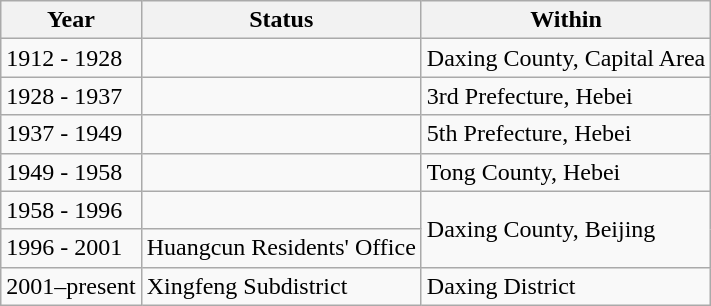<table class="wikitable">
<tr>
<th>Year</th>
<th>Status</th>
<th>Within</th>
</tr>
<tr>
<td>1912 - 1928</td>
<td></td>
<td>Daxing County, Capital Area</td>
</tr>
<tr>
<td>1928 - 1937</td>
<td></td>
<td>3rd Prefecture, Hebei</td>
</tr>
<tr>
<td>1937 - 1949</td>
<td></td>
<td>5th Prefecture, Hebei</td>
</tr>
<tr>
<td>1949 - 1958</td>
<td></td>
<td>Tong County, Hebei</td>
</tr>
<tr>
<td>1958 - 1996</td>
<td></td>
<td rowspan="2">Daxing County, Beijing</td>
</tr>
<tr>
<td>1996 - 2001</td>
<td>Huangcun Residents' Office</td>
</tr>
<tr>
<td>2001–present</td>
<td>Xingfeng Subdistrict</td>
<td>Daxing District</td>
</tr>
</table>
